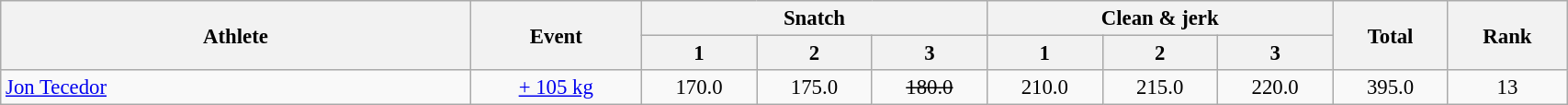<table class=wikitable style="font-size:95%" width="90%">
<tr>
<th rowspan="2">Athlete</th>
<th rowspan="2">Event</th>
<th colspan="3">Snatch</th>
<th colspan="3">Clean & jerk</th>
<th rowspan="2">Total</th>
<th rowspan="2">Rank</th>
</tr>
<tr>
<th>1</th>
<th>2</th>
<th>3</th>
<th>1</th>
<th>2</th>
<th>3</th>
</tr>
<tr>
<td width=30%><a href='#'>Jon Tecedor</a></td>
<td align=center><a href='#'>+ 105 kg</a></td>
<td align=center>170.0</td>
<td align=center>175.0</td>
<td align=center><s>180.0</s></td>
<td align=center>210.0</td>
<td align=center>215.0</td>
<td align=center>220.0</td>
<td align=center>395.0</td>
<td align=center>13</td>
</tr>
</table>
